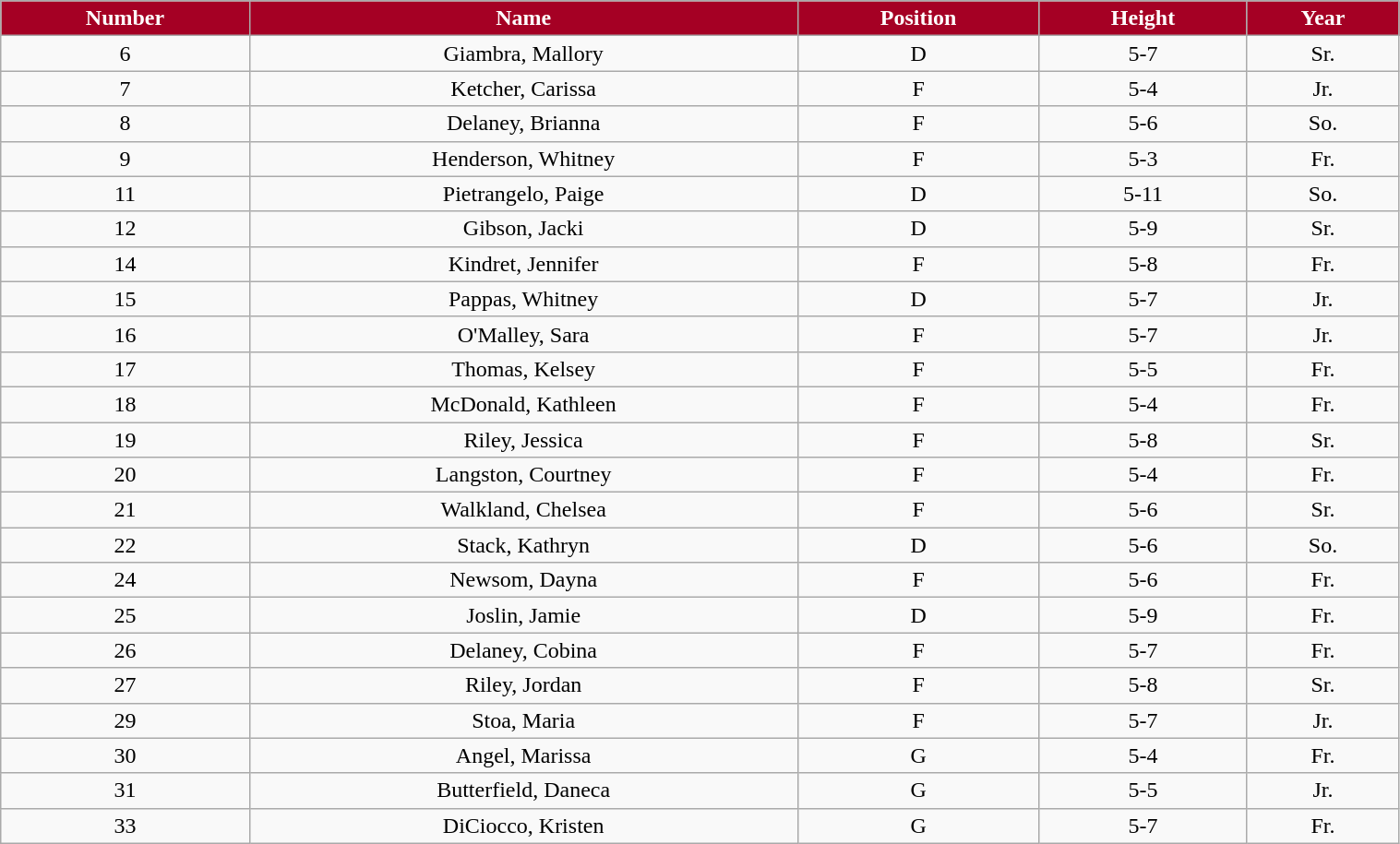<table class="wikitable" style="width:80%;">
<tr style="text-align:center; background:#a50024; color:white;">
<td><strong>Number</strong></td>
<td><strong>Name</strong></td>
<td><strong>Position</strong></td>
<td><strong>Height</strong></td>
<td><strong>Year</strong></td>
</tr>
<tr style="text-align:center;" bgcolor="">
<td>6</td>
<td>Giambra, Mallory</td>
<td>D</td>
<td>5-7</td>
<td>Sr.</td>
</tr>
<tr style="text-align:center;" bgcolor="">
<td>7</td>
<td>Ketcher, Carissa</td>
<td>F</td>
<td>5-4</td>
<td>Jr.</td>
</tr>
<tr style="text-align:center;" bgcolor="">
<td>8</td>
<td>Delaney, Brianna</td>
<td>F</td>
<td>5-6</td>
<td>So.</td>
</tr>
<tr style="text-align:center;" bgcolor="">
<td>9</td>
<td>Henderson, Whitney</td>
<td>F</td>
<td>5-3</td>
<td>Fr.</td>
</tr>
<tr style="text-align:center;" bgcolor="">
<td>11</td>
<td>Pietrangelo, Paige</td>
<td>D</td>
<td>5-11</td>
<td>So.</td>
</tr>
<tr style="text-align:center;" bgcolor="">
<td>12</td>
<td>Gibson, Jacki</td>
<td>D</td>
<td>5-9</td>
<td>Sr.</td>
</tr>
<tr style="text-align:center;" bgcolor="">
<td>14</td>
<td>Kindret, Jennifer</td>
<td>F</td>
<td>5-8</td>
<td>Fr.</td>
</tr>
<tr style="text-align:center;" bgcolor="">
<td>15</td>
<td>Pappas, Whitney</td>
<td>D</td>
<td>5-7</td>
<td>Jr.</td>
</tr>
<tr style="text-align:center;" bgcolor="">
<td>16</td>
<td>O'Malley, Sara</td>
<td>F</td>
<td>5-7</td>
<td>Jr.</td>
</tr>
<tr style="text-align:center;" bgcolor="">
<td>17</td>
<td>Thomas, Kelsey</td>
<td>F</td>
<td>5-5</td>
<td>Fr.</td>
</tr>
<tr style="text-align:center;" bgcolor="">
<td>18</td>
<td>McDonald, Kathleen</td>
<td>F</td>
<td>5-4</td>
<td>Fr.</td>
</tr>
<tr style="text-align:center;" bgcolor="">
<td>19</td>
<td>Riley, Jessica</td>
<td>F</td>
<td>5-8</td>
<td>Sr.</td>
</tr>
<tr style="text-align:center;" bgcolor="">
<td>20</td>
<td>Langston, Courtney</td>
<td>F</td>
<td>5-4</td>
<td>Fr.</td>
</tr>
<tr style="text-align:center;" bgcolor="">
<td>21</td>
<td>Walkland, Chelsea</td>
<td>F</td>
<td>5-6</td>
<td>Sr.</td>
</tr>
<tr style="text-align:center;" bgcolor="">
<td>22</td>
<td>Stack, Kathryn</td>
<td>D</td>
<td>5-6</td>
<td>So.</td>
</tr>
<tr style="text-align:center;" bgcolor="">
<td>24</td>
<td>Newsom, Dayna</td>
<td>F</td>
<td>5-6</td>
<td>Fr.</td>
</tr>
<tr style="text-align:center;" bgcolor="">
<td>25</td>
<td>Joslin, Jamie</td>
<td>D</td>
<td>5-9</td>
<td>Fr.</td>
</tr>
<tr style="text-align:center;" bgcolor="">
<td>26</td>
<td>Delaney, Cobina</td>
<td>F</td>
<td>5-7</td>
<td>Fr.</td>
</tr>
<tr style="text-align:center;" bgcolor="">
<td>27</td>
<td>Riley, Jordan</td>
<td>F</td>
<td>5-8</td>
<td>Sr.</td>
</tr>
<tr style="text-align:center;" bgcolor="">
<td>29</td>
<td>Stoa, Maria</td>
<td>F</td>
<td>5-7</td>
<td>Jr.</td>
</tr>
<tr style="text-align:center;" bgcolor="">
<td>30</td>
<td>Angel, Marissa</td>
<td>G</td>
<td>5-4</td>
<td>Fr.</td>
</tr>
<tr style="text-align:center;" bgcolor="">
<td>31</td>
<td>Butterfield, Daneca</td>
<td>G</td>
<td>5-5</td>
<td>Jr.</td>
</tr>
<tr style="text-align:center;" bgcolor="">
<td>33</td>
<td>DiCiocco, Kristen</td>
<td>G</td>
<td>5-7</td>
<td>Fr.</td>
</tr>
</table>
